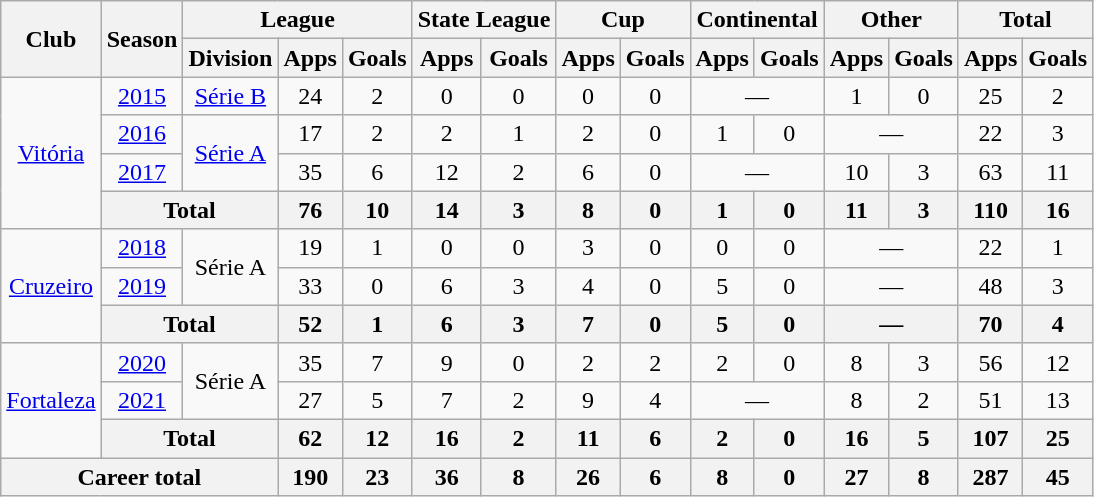<table class="wikitable" style="text-align: center;">
<tr>
<th rowspan="2">Club</th>
<th rowspan="2">Season</th>
<th colspan="3">League</th>
<th colspan="2">State League</th>
<th colspan="2">Cup</th>
<th colspan="2">Continental</th>
<th colspan="2">Other</th>
<th colspan="2">Total</th>
</tr>
<tr>
<th>Division</th>
<th>Apps</th>
<th>Goals</th>
<th>Apps</th>
<th>Goals</th>
<th>Apps</th>
<th>Goals</th>
<th>Apps</th>
<th>Goals</th>
<th>Apps</th>
<th>Goals</th>
<th>Apps</th>
<th>Goals</th>
</tr>
<tr>
<td rowspan=4 valign="center"><a href='#'>Vitória</a></td>
<td><a href='#'>2015</a></td>
<td><a href='#'>Série B</a></td>
<td>24</td>
<td>2</td>
<td>0</td>
<td>0</td>
<td>0</td>
<td>0</td>
<td colspan="2">—</td>
<td>1</td>
<td>0</td>
<td>25</td>
<td>2</td>
</tr>
<tr>
<td><a href='#'>2016</a></td>
<td rowspan=2><a href='#'>Série A</a></td>
<td>17</td>
<td>2</td>
<td>2</td>
<td>1</td>
<td>2</td>
<td>0</td>
<td>1</td>
<td>0</td>
<td colspan="2">—</td>
<td>22</td>
<td>3</td>
</tr>
<tr>
<td><a href='#'>2017</a></td>
<td>35</td>
<td>6</td>
<td>12</td>
<td>2</td>
<td>6</td>
<td>0</td>
<td colspan="2">—</td>
<td>10</td>
<td>3</td>
<td>63</td>
<td>11</td>
</tr>
<tr>
<th colspan="2">Total</th>
<th>76</th>
<th>10</th>
<th>14</th>
<th>3</th>
<th>8</th>
<th>0</th>
<th>1</th>
<th>0</th>
<th>11</th>
<th>3</th>
<th>110</th>
<th>16</th>
</tr>
<tr>
<td rowspan=3 valign="center"><a href='#'>Cruzeiro</a></td>
<td><a href='#'>2018</a></td>
<td rowspan=2>Série A</td>
<td>19</td>
<td>1</td>
<td>0</td>
<td>0</td>
<td>3</td>
<td>0</td>
<td>0</td>
<td>0</td>
<td colspan="2">—</td>
<td>22</td>
<td>1</td>
</tr>
<tr>
<td><a href='#'>2019</a></td>
<td>33</td>
<td>0</td>
<td>6</td>
<td>3</td>
<td>4</td>
<td>0</td>
<td>5</td>
<td>0</td>
<td colspan="2">—</td>
<td>48</td>
<td>3</td>
</tr>
<tr>
<th colspan="2">Total</th>
<th>52</th>
<th>1</th>
<th>6</th>
<th>3</th>
<th>7</th>
<th>0</th>
<th>5</th>
<th>0</th>
<th colspan="2">—</th>
<th>70</th>
<th>4</th>
</tr>
<tr>
<td rowspan=3 valign="center"><a href='#'>Fortaleza</a></td>
<td><a href='#'>2020</a></td>
<td rowspan=2>Série A</td>
<td>35</td>
<td>7</td>
<td>9</td>
<td>0</td>
<td>2</td>
<td>2</td>
<td>2</td>
<td>0</td>
<td>8</td>
<td>3</td>
<td>56</td>
<td>12</td>
</tr>
<tr>
<td><a href='#'>2021</a></td>
<td>27</td>
<td>5</td>
<td>7</td>
<td>2</td>
<td>9</td>
<td>4</td>
<td colspan="2">—</td>
<td>8</td>
<td>2</td>
<td>51</td>
<td>13</td>
</tr>
<tr>
<th colspan="2">Total</th>
<th>62</th>
<th>12</th>
<th>16</th>
<th>2</th>
<th>11</th>
<th>6</th>
<th>2</th>
<th>0</th>
<th>16</th>
<th>5</th>
<th>107</th>
<th>25</th>
</tr>
<tr>
<th colspan="3"><strong>Career total</strong></th>
<th>190</th>
<th>23</th>
<th>36</th>
<th>8</th>
<th>26</th>
<th>6</th>
<th>8</th>
<th>0</th>
<th>27</th>
<th>8</th>
<th>287</th>
<th>45</th>
</tr>
</table>
